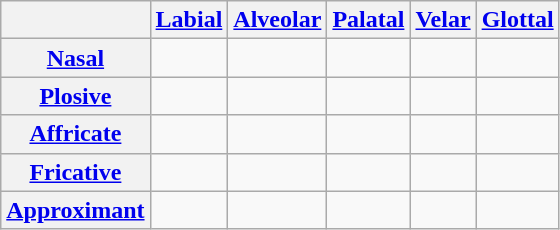<table class="wikitable" style="text-align: center;">
<tr>
<th></th>
<th><a href='#'>Labial</a></th>
<th><a href='#'>Alveolar</a></th>
<th><a href='#'>Palatal</a></th>
<th><a href='#'>Velar</a></th>
<th><a href='#'>Glottal</a></th>
</tr>
<tr>
<th><a href='#'>Nasal</a></th>
<td></td>
<td></td>
<td></td>
<td> </td>
<td></td>
</tr>
<tr>
<th><a href='#'>Plosive</a></th>
<td></td>
<td> </td>
<td></td>
<td></td>
<td> </td>
</tr>
<tr>
<th><a href='#'>Affricate</a></th>
<td></td>
<td> </td>
<td></td>
<td></td>
<td></td>
</tr>
<tr>
<th><a href='#'>Fricative</a></th>
<td> </td>
<td> </td>
<td></td>
<td>  </td>
<td></td>
</tr>
<tr>
<th><a href='#'>Approximant</a></th>
<td></td>
<td> </td>
<td> </td>
<td></td>
<td></td>
</tr>
</table>
